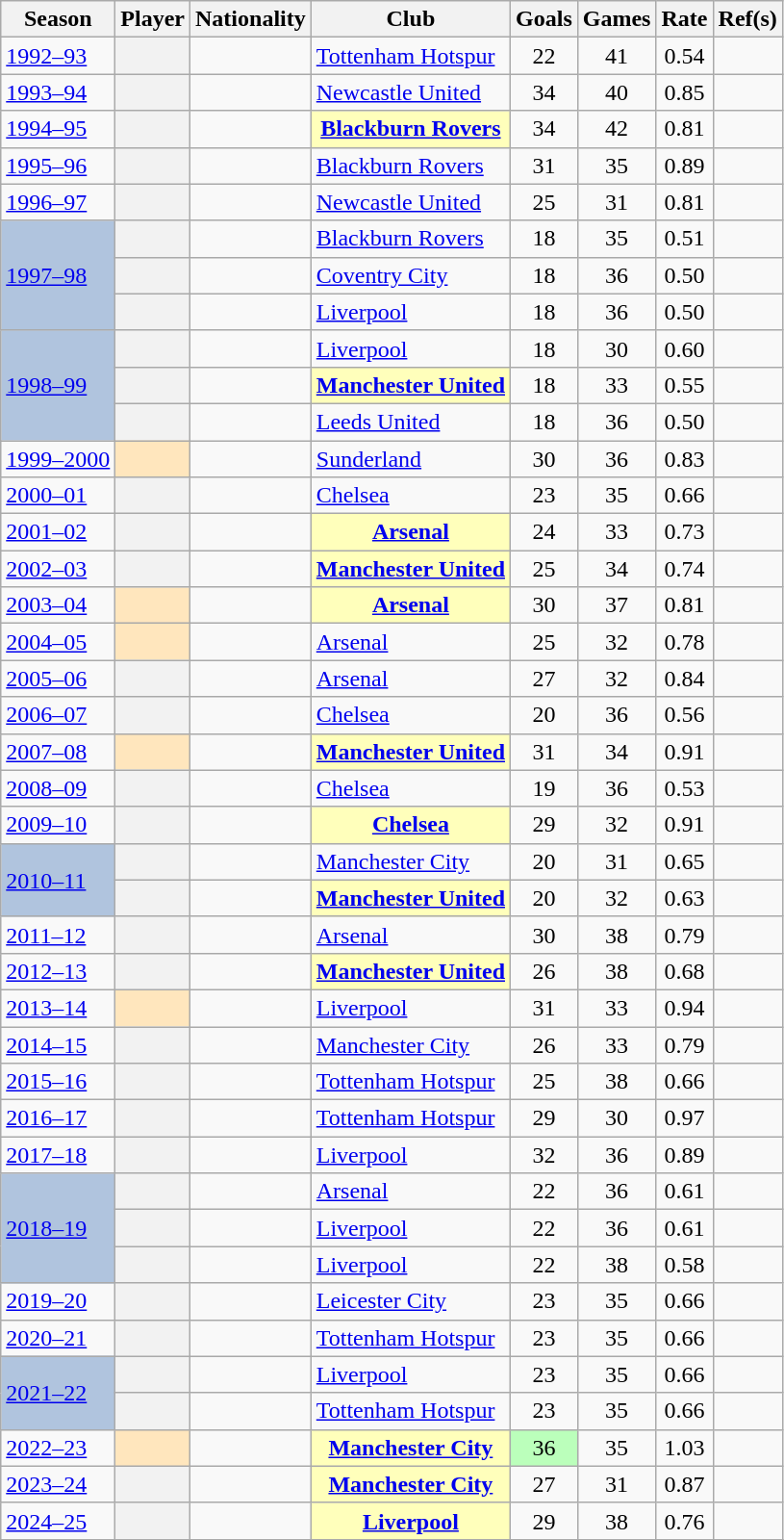<table class="wikitable sortable plainrowheaders">
<tr>
<th scope="col">Season</th>
<th scope="col">Player</th>
<th scope="col">Nationality</th>
<th scope="col">Club</th>
<th scope="col">Goals</th>
<th scope="col">Games</th>
<th scope="col">Rate</th>
<th scope="col" class="unsortable">Ref(s)</th>
</tr>
<tr>
<td><a href='#'>1992–93</a></td>
<th scope="row"></th>
<td></td>
<td><a href='#'>Tottenham Hotspur</a></td>
<td style="text-align:center">22</td>
<td style="text-align:center">41</td>
<td style="text-align:center">0.54</td>
<td style="text-align:center"></td>
</tr>
<tr>
<td><a href='#'>1993–94</a></td>
<th scope="row"></th>
<td></td>
<td><a href='#'>Newcastle United</a></td>
<td style="text-align:center">34</td>
<td style="text-align:center">40</td>
<td style="text-align:center">0.85</td>
<td style="text-align:center"></td>
</tr>
<tr>
<td><a href='#'>1994–95</a></td>
<th scope="row"></th>
<td></td>
<th scope="row" style="background:#ffb"><a href='#'>Blackburn Rovers</a></th>
<td style="text-align:center">34</td>
<td style="text-align:center">42</td>
<td style="text-align:center">0.81</td>
<td style="text-align:center"></td>
</tr>
<tr>
<td><a href='#'>1995–96</a></td>
<th scope="row"> </th>
<td></td>
<td><a href='#'>Blackburn Rovers</a></td>
<td style="text-align:center">31</td>
<td style="text-align:center">35</td>
<td style="text-align:center">0.89</td>
<td style="text-align:center"></td>
</tr>
<tr>
<td><a href='#'>1996–97</a></td>
<th scope="row"> </th>
<td></td>
<td><a href='#'>Newcastle United</a></td>
<td style="text-align:center">25</td>
<td style="text-align:center">31</td>
<td style="text-align:center">0.81</td>
<td style="text-align:center"></td>
</tr>
<tr>
<td rowspan="3" style="background:#B0C4DE"><a href='#'>1997–98</a></td>
<th scope="row"></th>
<td></td>
<td><a href='#'>Blackburn Rovers</a></td>
<td style="text-align:center">18</td>
<td style="text-align:center">35</td>
<td style="text-align:center">0.51</td>
<td style="text-align:center"></td>
</tr>
<tr>
<th scope="row"></th>
<td></td>
<td><a href='#'>Coventry City</a></td>
<td style="text-align:center">18</td>
<td style="text-align:center">36</td>
<td style="text-align:center">0.50</td>
<td style="text-align:center"></td>
</tr>
<tr>
<th scope="row"></th>
<td></td>
<td><a href='#'>Liverpool</a></td>
<td style="text-align:center">18</td>
<td style="text-align:center">36</td>
<td style="text-align:center">0.50</td>
<td style="text-align:center"></td>
</tr>
<tr>
<td rowspan="3" style="background:#B0C4DE"><a href='#'>1998–99</a></td>
<th scope="row"> </th>
<td></td>
<td><a href='#'>Liverpool</a></td>
<td style="text-align:center">18</td>
<td style="text-align:center">30</td>
<td style="text-align:center">0.60</td>
<td style="text-align:center"></td>
</tr>
<tr>
<th scope="row"></th>
<td></td>
<th scope="row" style="background:#ffb"><a href='#'>Manchester United</a></th>
<td style="text-align:center">18</td>
<td style="text-align:center">33</td>
<td style="text-align:center">0.55</td>
<td style="text-align:center"></td>
</tr>
<tr>
<th scope="row"></th>
<td></td>
<td><a href='#'>Leeds United</a></td>
<td style="text-align:center">18</td>
<td style="text-align:center">36</td>
<td style="text-align:center">0.50</td>
<td style="text-align:center"></td>
</tr>
<tr>
<td><a href='#'>1999–2000</a></td>
<th scope="row" style="background:#FFE6BD"></th>
<td></td>
<td><a href='#'>Sunderland</a></td>
<td style="text-align:center">30</td>
<td style="text-align:center">36</td>
<td style="text-align:center">0.83</td>
<td style="text-align:center"></td>
</tr>
<tr>
<td><a href='#'>2000–01</a></td>
<th scope="row"> </th>
<td></td>
<td><a href='#'>Chelsea</a></td>
<td style="text-align:center">23</td>
<td style="text-align:center">35</td>
<td style="text-align:center">0.66</td>
<td style="text-align:center"></td>
</tr>
<tr>
<td><a href='#'>2001–02</a></td>
<th scope="row"></th>
<td></td>
<th scope="row" style="background:#ffb"><a href='#'>Arsenal</a></th>
<td style="text-align:center">24</td>
<td style="text-align:center">33</td>
<td style="text-align:center">0.73</td>
<td style="text-align:center"></td>
</tr>
<tr>
<td><a href='#'>2002–03</a></td>
<th scope="row"></th>
<td></td>
<th scope="row" style="background:#ffb"><a href='#'>Manchester United</a></th>
<td style="text-align:center">25</td>
<td style="text-align:center">34</td>
<td style="text-align:center">0.74</td>
<td style="text-align:center"></td>
</tr>
<tr>
<td><a href='#'>2003–04</a></td>
<th scope="row" style="background:#FFE6BD"> </th>
<td></td>
<th scope="row" style="background:#ffb"><a href='#'>Arsenal</a></th>
<td style="text-align:center">30</td>
<td style="text-align:center">37</td>
<td style="text-align:center">0.81</td>
<td style="text-align:center"></td>
</tr>
<tr>
<td><a href='#'>2004–05</a></td>
<th scope="row" style="background:#FFE6BD"> </th>
<td></td>
<td><a href='#'>Arsenal</a></td>
<td style="text-align:center">25</td>
<td style="text-align:center">32</td>
<td style="text-align:center">0.78</td>
<td style="text-align:center"></td>
</tr>
<tr>
<td><a href='#'>2005–06</a></td>
<th scope="row"> </th>
<td></td>
<td><a href='#'>Arsenal</a></td>
<td style="text-align:center">27</td>
<td style="text-align:center">32</td>
<td style="text-align:center">0.84</td>
<td style="text-align:center"></td>
</tr>
<tr>
<td><a href='#'>2006–07</a></td>
<th scope="row"></th>
<td></td>
<td><a href='#'>Chelsea</a></td>
<td style="text-align:center">20</td>
<td style="text-align:center">36</td>
<td style="text-align:center">0.56</td>
<td style="text-align:center"></td>
</tr>
<tr>
<td><a href='#'>2007–08</a></td>
<th scope="row" style="background:#FFE6BD"></th>
<td></td>
<th scope="row" style="background:#ffb"><a href='#'>Manchester United</a></th>
<td style="text-align:center">31</td>
<td style="text-align:center">34</td>
<td style="text-align:center">0.91</td>
<td style="text-align:center"></td>
</tr>
<tr>
<td><a href='#'>2008–09</a></td>
<th scope="row"></th>
<td></td>
<td><a href='#'>Chelsea</a></td>
<td style="text-align:center">19</td>
<td style="text-align:center">36</td>
<td style="text-align:center">0.53</td>
<td style="text-align:center"></td>
</tr>
<tr>
<td><a href='#'>2009–10</a></td>
<th scope="row"> </th>
<td></td>
<th scope="row" style="background:#ffb"><a href='#'>Chelsea</a></th>
<td style="text-align:center">29</td>
<td style="text-align:center">32</td>
<td style="text-align:center">0.91</td>
<td style="text-align:center"></td>
</tr>
<tr>
<td rowspan="2" style="background:#B0C4DE"><a href='#'>2010–11</a></td>
<th scope="row"></th>
<td></td>
<td><a href='#'>Manchester City</a></td>
<td style="text-align:center">20</td>
<td style="text-align:center">31</td>
<td style="text-align:center">0.65</td>
<td style="text-align:center"></td>
</tr>
<tr>
<th scope="row"></th>
<td></td>
<th scope="row" style="background:#ffb"><a href='#'>Manchester United</a></th>
<td style="text-align:center">20</td>
<td style="text-align:center">32</td>
<td style="text-align:center">0.63</td>
<td style="text-align:center"></td>
</tr>
<tr>
<td><a href='#'>2011–12</a></td>
<th scope="row"></th>
<td></td>
<td><a href='#'>Arsenal</a></td>
<td style="text-align:center">30</td>
<td style="text-align:center">38</td>
<td style="text-align:center">0.79</td>
<td style="text-align:center"></td>
</tr>
<tr>
<td><a href='#'>2012–13</a></td>
<th scope="row"> </th>
<td></td>
<th scope="row" style="background:#ffb"><a href='#'>Manchester United</a></th>
<td style="text-align:center">26</td>
<td style="text-align:center">38</td>
<td style="text-align:center">0.68</td>
<td style="text-align:center"></td>
</tr>
<tr>
<td><a href='#'>2013–14</a></td>
<th scope="row" style="background:#FFE6BD"></th>
<td></td>
<td><a href='#'>Liverpool</a></td>
<td style="text-align:center">31</td>
<td style="text-align:center">33</td>
<td style="text-align:center">0.94</td>
<td style="text-align:center"></td>
</tr>
<tr>
<td><a href='#'>2014–15</a></td>
<th scope="row"></th>
<td></td>
<td><a href='#'>Manchester City</a></td>
<td style="text-align:center">26</td>
<td style="text-align:center">33</td>
<td style="text-align:center">0.79</td>
<td style="text-align:center"></td>
</tr>
<tr>
<td><a href='#'>2015–16</a></td>
<th scope="row"></th>
<td></td>
<td><a href='#'>Tottenham Hotspur</a></td>
<td style="text-align:center">25</td>
<td style="text-align:center">38</td>
<td style="text-align:center">0.66</td>
<td style="text-align:center"></td>
</tr>
<tr>
<td><a href='#'>2016–17</a></td>
<th scope="row"> </th>
<td></td>
<td><a href='#'>Tottenham Hotspur</a></td>
<td style="text-align:center">29</td>
<td style="text-align:center">30</td>
<td style="text-align:center">0.97</td>
<td style="text-align:center"></td>
</tr>
<tr>
<td><a href='#'>2017–18</a></td>
<th scope="row"></th>
<td></td>
<td><a href='#'>Liverpool</a></td>
<td style="text-align:center">32</td>
<td style="text-align:center">36</td>
<td style="text-align:center">0.89</td>
<td style="text-align:center"></td>
</tr>
<tr>
<td rowspan="3" style="background:#B0C4DE"><a href='#'>2018–19</a></td>
<th scope="row"></th>
<td></td>
<td><a href='#'>Arsenal</a></td>
<td style="text-align:center">22</td>
<td style="text-align:center">36</td>
<td style="text-align:center">0.61</td>
<td style="text-align:center"></td>
</tr>
<tr>
<th scope="row"></th>
<td></td>
<td><a href='#'>Liverpool</a></td>
<td style="text-align:center">22</td>
<td style="text-align:center">36</td>
<td style="text-align:center">0.61</td>
<td style="text-align:center"></td>
</tr>
<tr>
<th scope="row"> </th>
<td></td>
<td><a href='#'>Liverpool</a></td>
<td style="text-align:center">22</td>
<td style="text-align:center">38</td>
<td style="text-align:center">0.58</td>
<td style="text-align:center"></td>
</tr>
<tr>
<td><a href='#'>2019–20</a></td>
<th scope="row"></th>
<td></td>
<td><a href='#'>Leicester City</a></td>
<td style="text-align:center">23</td>
<td style="text-align:center">35</td>
<td style="text-align:center">0.66</td>
<td style="text-align:center"></td>
</tr>
<tr>
<td><a href='#'>2020–21</a></td>
<th scope="row"> </th>
<td></td>
<td><a href='#'>Tottenham Hotspur</a></td>
<td style="text-align:center">23</td>
<td style="text-align:center">35</td>
<td style="text-align:center">0.66</td>
<td style="text-align:center"></td>
</tr>
<tr>
<td rowspan="2" style="background:#B0C4DE"><a href='#'>2021–22</a></td>
<th scope="row"> </th>
<td></td>
<td><a href='#'>Liverpool</a></td>
<td style="text-align:center">23</td>
<td style="text-align:center">35</td>
<td style="text-align:center">0.66</td>
<td style="text-align:center"></td>
</tr>
<tr>
<th scope="row"></th>
<td></td>
<td><a href='#'>Tottenham Hotspur</a></td>
<td style="text-align:center">23</td>
<td style="text-align:center">35</td>
<td style="text-align:center">0.66</td>
<td style="text-align:center"></td>
</tr>
<tr>
<td><a href='#'>2022–23</a></td>
<th scope="row" style="background:#FFE6BD"></th>
<td></td>
<th scope="row" style="background:#ffb"><a href='#'>Manchester City</a></th>
<td style="text-align:center; background:#bbffbb">36</td>
<td style="text-align:center">35</td>
<td style="text-align:center">1.03</td>
<td style="text-align:center"></td>
</tr>
<tr>
<td><a href='#'>2023–24</a></td>
<th scope="row"> </th>
<td></td>
<th scope="row" style="background:#ffb"><a href='#'>Manchester City</a></th>
<td style="text-align:center">27</td>
<td style="text-align:center">31</td>
<td style="text-align:center">0.87</td>
<td style="text-align:center"></td>
</tr>
<tr>
<td><a href='#'>2024–25</a></td>
<th scope="row"> </th>
<td></td>
<th scope="row" style="background:#ffb"><a href='#'>Liverpool</a></th>
<td style="text-align:center">29</td>
<td style="text-align:center">38</td>
<td style="text-align:center">0.76</td>
<td style="text-align:center"></td>
</tr>
<tr>
</tr>
</table>
